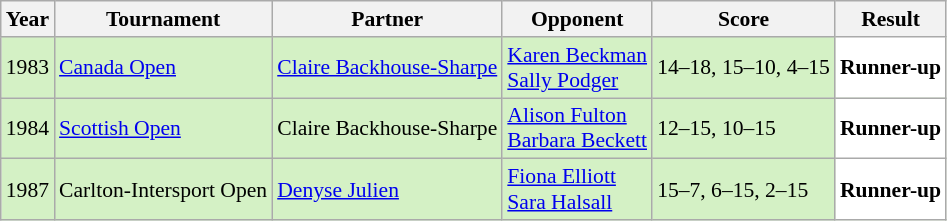<table class="sortable wikitable" style="font-size: 90%;">
<tr>
<th>Year</th>
<th>Tournament</th>
<th>Partner</th>
<th>Opponent</th>
<th>Score</th>
<th>Result</th>
</tr>
<tr style="background:#D4F1C5">
<td align="center">1983</td>
<td align="left"><a href='#'>Canada Open</a></td>
<td align="left"> <a href='#'>Claire Backhouse-Sharpe</a></td>
<td align="left"> <a href='#'>Karen Beckman</a> <br>  <a href='#'>Sally Podger</a></td>
<td align="left">14–18, 15–10, 4–15</td>
<td style="text-align:left; background:white"> <strong>Runner-up</strong></td>
</tr>
<tr style="background:#D4F1C5">
<td align="center">1984</td>
<td align="left"><a href='#'>Scottish Open</a></td>
<td align="left"> Claire Backhouse-Sharpe</td>
<td align="left"> <a href='#'>Alison Fulton</a> <br>  <a href='#'>Barbara Beckett</a></td>
<td align="left">12–15, 10–15</td>
<td style="text-align:left; background:white"> <strong>Runner-up</strong></td>
</tr>
<tr style="background:#D4F1C5">
<td align="center">1987</td>
<td align="left">Carlton-Intersport Open</td>
<td align="left"> <a href='#'>Denyse Julien</a></td>
<td align="left"> <a href='#'>Fiona Elliott</a> <br>  <a href='#'>Sara Halsall</a></td>
<td align="left">15–7, 6–15, 2–15</td>
<td style="text-align:left; background:white"> <strong>Runner-up</strong></td>
</tr>
</table>
